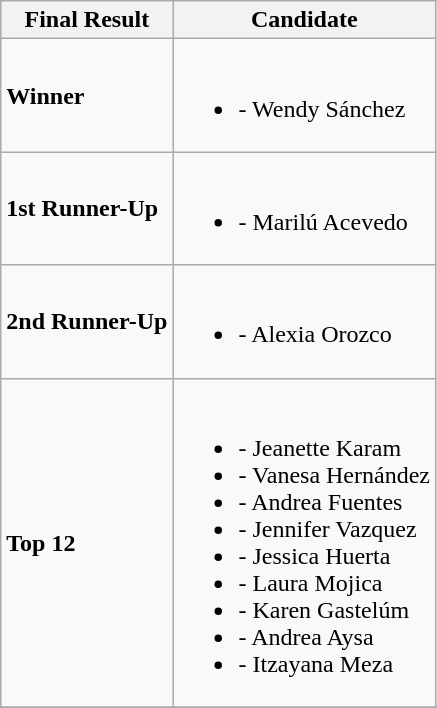<table class="wikitable">
<tr>
<th>Final Result</th>
<th>Candidate</th>
</tr>
<tr>
<td><strong>Winner</strong></td>
<td><br><ul><li><strong></strong> - Wendy Sánchez</li></ul></td>
</tr>
<tr>
<td><strong>1st Runner-Up</strong></td>
<td><br><ul><li><strong></strong> - Marilú Acevedo</li></ul></td>
</tr>
<tr>
<td><strong>2nd Runner-Up</strong></td>
<td><br><ul><li><strong></strong> - Alexia Orozco</li></ul></td>
</tr>
<tr>
<td><strong>Top 12</strong></td>
<td><br><ul><li><strong></strong> - Jeanette Karam</li><li><strong></strong> - Vanesa Hernández</li><li><strong></strong> - Andrea Fuentes</li><li><strong></strong> - Jennifer Vazquez</li><li><strong></strong> - Jessica Huerta</li><li><strong></strong> - Laura Mojica</li><li><strong></strong> - Karen Gastelúm</li><li><strong></strong> - Andrea Aysa</li><li><strong></strong> - Itzayana Meza</li></ul></td>
</tr>
<tr>
</tr>
</table>
